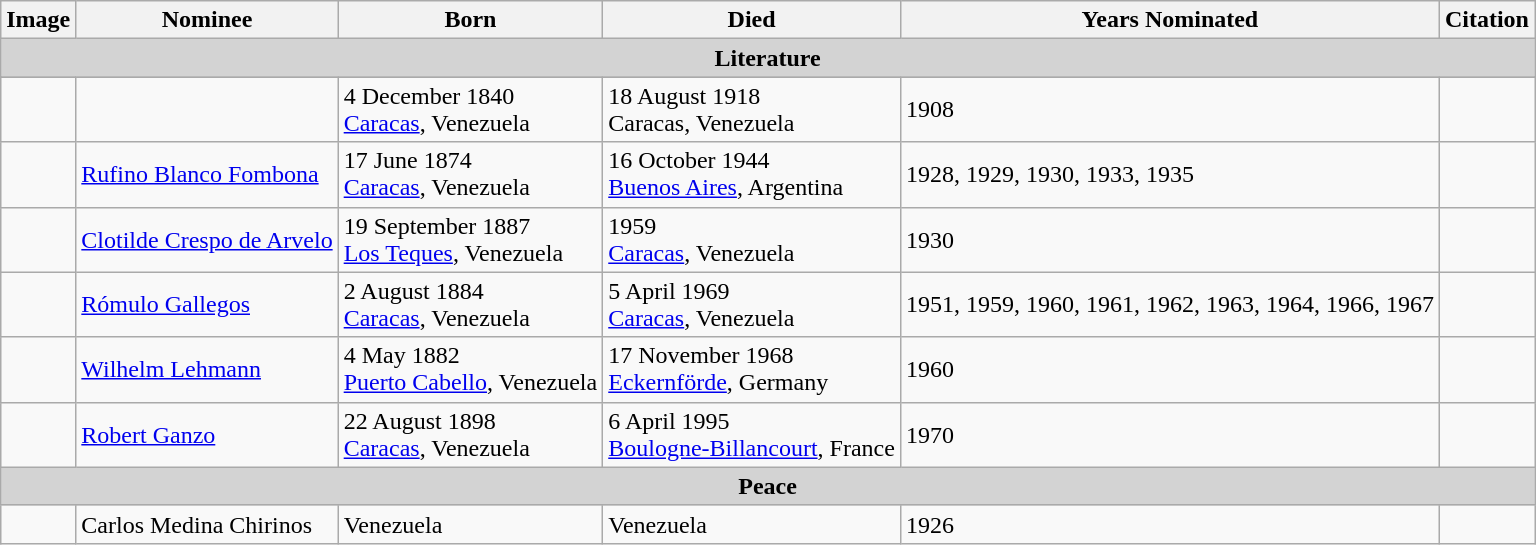<table class="wikitable sortable">
<tr>
<th>Image</th>
<th>Nominee</th>
<th>Born</th>
<th>Died</th>
<th>Years Nominated</th>
<th>Citation</th>
</tr>
<tr>
<td colspan="6" align="center" style="background:lightgray;white-space:nowrap"><strong>Literature</strong></td>
</tr>
<tr>
</tr>
<tr>
<td></td>
<td></td>
<td>4 December 1840<br><a href='#'>Caracas</a>, Venezuela</td>
<td>18 August 1918<br>Caracas, Venezuela</td>
<td>1908</td>
<td></td>
</tr>
<tr>
<td></td>
<td><a href='#'>Rufino Blanco Fombona</a></td>
<td>17 June 1874<br><a href='#'>Caracas</a>, Venezuela</td>
<td>16 October 1944<br><a href='#'>Buenos Aires</a>, Argentina</td>
<td>1928, 1929, 1930, 1933, 1935</td>
<td></td>
</tr>
<tr>
<td></td>
<td><a href='#'>Clotilde Crespo de Arvelo</a></td>
<td>19 September 1887<br><a href='#'>Los Teques</a>, Venezuela</td>
<td>1959<br><a href='#'>Caracas</a>, Venezuela</td>
<td>1930</td>
<td></td>
</tr>
<tr>
<td></td>
<td><a href='#'>Rómulo Gallegos</a></td>
<td>2 August 1884<br><a href='#'>Caracas</a>, Venezuela</td>
<td>5 April 1969<br><a href='#'>Caracas</a>, Venezuela</td>
<td>1951, 1959, 1960, 1961, 1962, 1963, 1964, 1966, 1967</td>
<td></td>
</tr>
<tr>
<td></td>
<td><a href='#'>Wilhelm Lehmann</a></td>
<td>4 May 1882<br><a href='#'>Puerto Cabello</a>, Venezuela</td>
<td>17 November 1968<br><a href='#'>Eckernförde</a>, Germany</td>
<td>1960</td>
<td></td>
</tr>
<tr>
<td></td>
<td><a href='#'>Robert Ganzo</a></td>
<td>22 August 1898<br><a href='#'>Caracas</a>, Venezuela</td>
<td>6 April 1995<br><a href='#'>Boulogne-Billancourt</a>, France</td>
<td>1970</td>
<td></td>
</tr>
<tr>
<td colspan="6" align="center" style="background:lightgray;white-space:nowrap"><strong>Peace</strong></td>
</tr>
<tr>
<td></td>
<td>Carlos Medina Chirinos</td>
<td>Venezuela</td>
<td>Venezuela</td>
<td>1926</td>
<td></td>
</tr>
</table>
